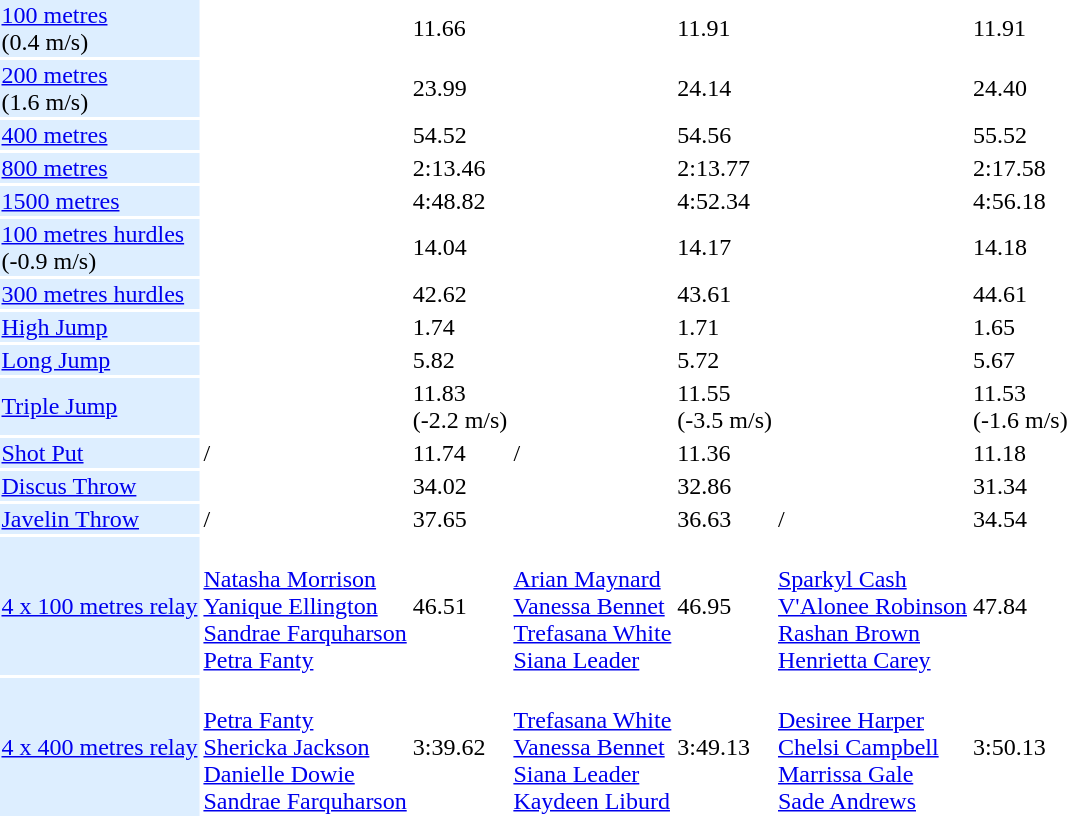<table>
<tr>
<td style="background:#def;"><a href='#'>100 metres</a> <br> (0.4 m/s)</td>
<td></td>
<td>11.66</td>
<td></td>
<td>11.91</td>
<td></td>
<td>11.91</td>
</tr>
<tr>
<td style="background:#def;"><a href='#'>200 metres</a> <br> (1.6 m/s)</td>
<td></td>
<td>23.99</td>
<td></td>
<td>24.14</td>
<td></td>
<td>24.40</td>
</tr>
<tr>
<td style="background:#def;"><a href='#'>400 metres</a></td>
<td></td>
<td>54.52</td>
<td></td>
<td>54.56</td>
<td></td>
<td>55.52</td>
</tr>
<tr>
<td style="background:#def;"><a href='#'>800 metres</a></td>
<td></td>
<td>2:13.46</td>
<td></td>
<td>2:13.77</td>
<td></td>
<td>2:17.58</td>
</tr>
<tr>
<td style="background:#def;"><a href='#'>1500 metres</a></td>
<td></td>
<td>4:48.82</td>
<td></td>
<td>4:52.34</td>
<td></td>
<td>4:56.18</td>
</tr>
<tr>
<td style="background:#def;"><a href='#'>100 metres hurdles</a> <br> (-0.9 m/s)</td>
<td></td>
<td>14.04</td>
<td></td>
<td>14.17</td>
<td></td>
<td>14.18</td>
</tr>
<tr>
<td style="background:#def;"><a href='#'>300 metres hurdles</a></td>
<td></td>
<td>42.62</td>
<td></td>
<td>43.61</td>
<td></td>
<td>44.61</td>
</tr>
<tr>
<td style="background:#def;"><a href='#'>High Jump</a></td>
<td></td>
<td>1.74</td>
<td></td>
<td>1.71</td>
<td></td>
<td>1.65</td>
</tr>
<tr>
<td style="background:#def;"><a href='#'>Long Jump</a></td>
<td></td>
<td>5.82</td>
<td></td>
<td>5.72</td>
<td></td>
<td>5.67</td>
</tr>
<tr>
<td style="background:#def;"><a href='#'>Triple Jump</a></td>
<td></td>
<td>11.83 <br> (-2.2 m/s)</td>
<td></td>
<td>11.55 <br> (-3.5 m/s)</td>
<td></td>
<td>11.53  <br> (-1.6 m/s)</td>
</tr>
<tr>
<td style="background:#def;"><a href='#'>Shot Put</a></td>
<td>/</td>
<td>11.74</td>
<td>/</td>
<td>11.36</td>
<td></td>
<td>11.18</td>
</tr>
<tr>
<td style="background:#def;"><a href='#'>Discus Throw</a></td>
<td></td>
<td>34.02</td>
<td></td>
<td>32.86</td>
<td></td>
<td>31.34</td>
</tr>
<tr>
<td style="background:#def;"><a href='#'>Javelin Throw</a></td>
<td>/</td>
<td>37.65</td>
<td></td>
<td>36.63</td>
<td>/</td>
<td>34.54</td>
</tr>
<tr>
<td style="background:#def;"><a href='#'>4 x 100 metres relay</a></td>
<td>  <br> <a href='#'>Natasha Morrison</a> <br> <a href='#'>Yanique Ellington</a> <br> <a href='#'>Sandrae Farquharson</a> <br> <a href='#'>Petra Fanty</a></td>
<td>46.51</td>
<td>  <br> <a href='#'>Arian Maynard</a> <br> <a href='#'>Vanessa Bennet</a> <br> <a href='#'>Trefasana White</a> <br> <a href='#'>Siana Leader</a></td>
<td>46.95</td>
<td>  <br> <a href='#'>Sparkyl Cash</a> <br> <a href='#'>V'Alonee Robinson</a> <br> <a href='#'>Rashan Brown</a> <br> <a href='#'>Henrietta Carey</a></td>
<td>47.84</td>
</tr>
<tr>
<td style="background:#def;"><a href='#'>4 x 400 metres relay</a></td>
<td>  <br> <a href='#'>Petra Fanty</a> <br> <a href='#'>Shericka Jackson</a> <br> <a href='#'>Danielle Dowie</a> <br> <a href='#'>Sandrae Farquharson</a></td>
<td>3:39.62</td>
<td>  <br> <a href='#'>Trefasana White</a> <br> <a href='#'>Vanessa Bennet</a> <br> <a href='#'>Siana Leader</a> <br> <a href='#'>Kaydeen Liburd</a></td>
<td>3:49.13</td>
<td>  <br> <a href='#'>Desiree Harper</a> <br> <a href='#'>Chelsi Campbell</a> <br> <a href='#'>Marrissa Gale</a> <br> <a href='#'>Sade Andrews</a></td>
<td>3:50.13</td>
</tr>
</table>
